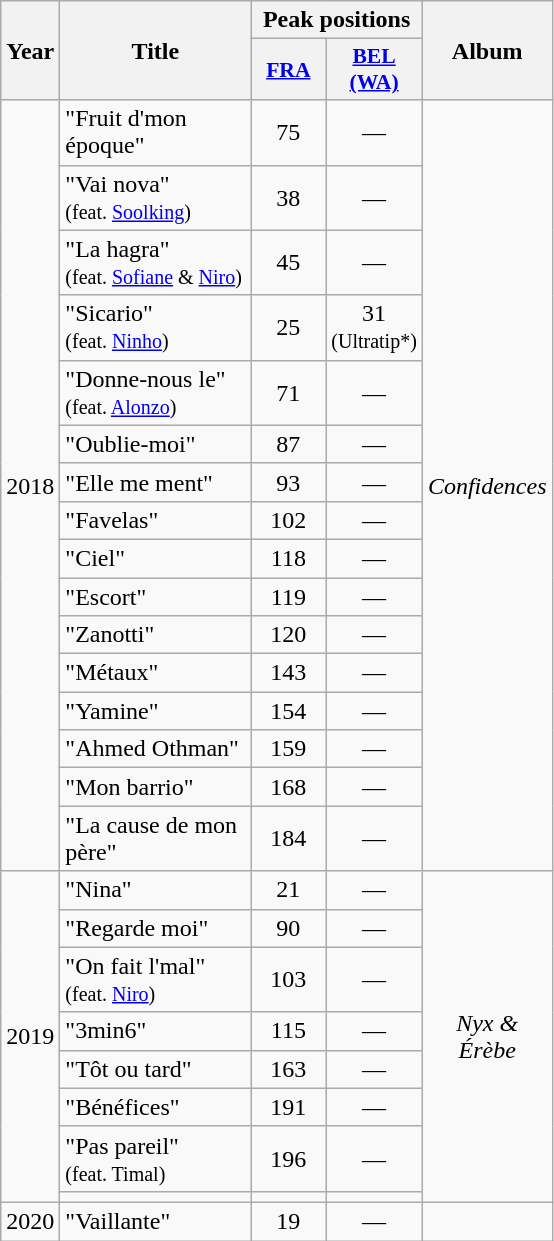<table class="wikitable">
<tr>
<th align="center" rowspan="2" width="10">Year</th>
<th align="center" rowspan="2" width="120">Title</th>
<th align="center" colspan="2" width="20">Peak positions</th>
<th align="center" rowspan="2" width="70">Album</th>
</tr>
<tr>
<th scope="col" style="width:3em;font-size:90%;"><a href='#'>FRA</a><br></th>
<th scope="col" style="width:3em;font-size:90%;"><a href='#'>BEL <br>(WA)</a><br></th>
</tr>
<tr>
<td style="text-align:center;" rowspan=16>2018</td>
<td>"Fruit d'mon époque"</td>
<td style="text-align:center;">75</td>
<td style="text-align:center;">—</td>
<td style="text-align:center;" rowspan=16><em>Confidences</em></td>
</tr>
<tr>
<td>"Vai nova" <br><small>(feat. <a href='#'>Soolking</a>)</small></td>
<td style="text-align:center;">38</td>
<td style="text-align:center;">—</td>
</tr>
<tr>
<td>"La hagra" <br><small>(feat. <a href='#'>Sofiane</a> & <a href='#'>Niro</a>)</small></td>
<td style="text-align:center;">45</td>
<td style="text-align:center;">—</td>
</tr>
<tr>
<td>"Sicario" <br><small>(feat. <a href='#'>Ninho</a>)</small></td>
<td style="text-align:center;">25</td>
<td style="text-align:center;">31<br><small>(Ultratip*)</small></td>
</tr>
<tr>
<td>"Donne-nous le" <br><small>(feat. <a href='#'>Alonzo</a>)</small></td>
<td style="text-align:center;">71</td>
<td style="text-align:center;">—</td>
</tr>
<tr>
<td>"Oublie-moi"</td>
<td style="text-align:center;">87</td>
<td style="text-align:center;">—</td>
</tr>
<tr>
<td>"Elle me ment"</td>
<td style="text-align:center;">93</td>
<td style="text-align:center;">—</td>
</tr>
<tr>
<td>"Favelas"</td>
<td style="text-align:center;">102</td>
<td style="text-align:center;">—</td>
</tr>
<tr>
<td>"Ciel"</td>
<td style="text-align:center;">118</td>
<td style="text-align:center;">—</td>
</tr>
<tr>
<td>"Escort"</td>
<td style="text-align:center;">119</td>
<td style="text-align:center;">—</td>
</tr>
<tr>
<td>"Zanotti"</td>
<td style="text-align:center;">120</td>
<td style="text-align:center;">—</td>
</tr>
<tr>
<td>"Métaux"</td>
<td style="text-align:center;">143</td>
<td style="text-align:center;">—</td>
</tr>
<tr>
<td>"Yamine"</td>
<td style="text-align:center;">154</td>
<td style="text-align:center;">—</td>
</tr>
<tr>
<td>"Ahmed Othman"</td>
<td style="text-align:center;">159</td>
<td style="text-align:center;">—</td>
</tr>
<tr>
<td>"Mon barrio"</td>
<td style="text-align:center;">168</td>
<td style="text-align:center;">—</td>
</tr>
<tr>
<td>"La cause de mon père"</td>
<td style="text-align:center;">184</td>
<td style="text-align:center;">—</td>
</tr>
<tr>
<td style="text-align:center;" rowspan=8>2019</td>
<td>"Nina"</td>
<td style="text-align:center;">21<br></td>
<td style="text-align:center;">—</td>
<td style="text-align:center;" rowspan=8><em>Nyx & Érèbe</em></td>
</tr>
<tr>
<td>"Regarde moi"</td>
<td style="text-align:center;">90</td>
<td style="text-align:center;">—</td>
</tr>
<tr>
<td>"On fait l'mal" <br><small>(feat. <a href='#'>Niro</a>)</small></td>
<td style="text-align:center;">103</td>
<td style="text-align:center;">—</td>
</tr>
<tr>
<td>"3min6"</td>
<td style="text-align:center;">115</td>
<td style="text-align:center;">—</td>
</tr>
<tr>
<td>"Tôt ou tard"</td>
<td style="text-align:center;">163</td>
<td style="text-align:center;">—</td>
</tr>
<tr>
<td>"Bénéfices"</td>
<td style="text-align:center;">191</td>
<td style="text-align:center;">—</td>
</tr>
<tr>
<td>"Pas pareil" <br><small>(feat. Timal)</small></td>
<td style="text-align:center;">196</td>
<td style="text-align:center;">—</td>
</tr>
<tr>
<td></td>
<td style="text-align:center;"></td>
<td style="text-align:center;"></td>
</tr>
<tr>
<td style="text-align:center;">2020</td>
<td>"Vaillante"</td>
<td style="text-align:center;">19</td>
<td style="text-align:center;">—</td>
</tr>
</table>
